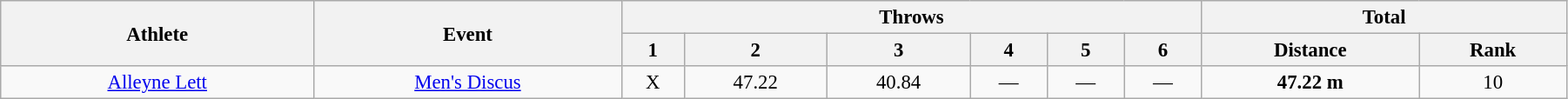<table class="wikitable" style="font-size:95%; text-align:center;" width="95%">
<tr>
<th rowspan="2">Athlete</th>
<th rowspan="2">Event</th>
<th colspan="6">Throws</th>
<th colspan="2">Total</th>
</tr>
<tr>
<th>1</th>
<th>2</th>
<th>3</th>
<th>4</th>
<th>5</th>
<th>6</th>
<th>Distance</th>
<th>Rank</th>
</tr>
<tr>
<td width=20%><a href='#'>Alleyne Lett</a></td>
<td><a href='#'>Men's Discus</a></td>
<td>X</td>
<td>47.22</td>
<td>40.84</td>
<td>—</td>
<td>—</td>
<td>—</td>
<td><strong>47.22 m</strong></td>
<td>10</td>
</tr>
</table>
